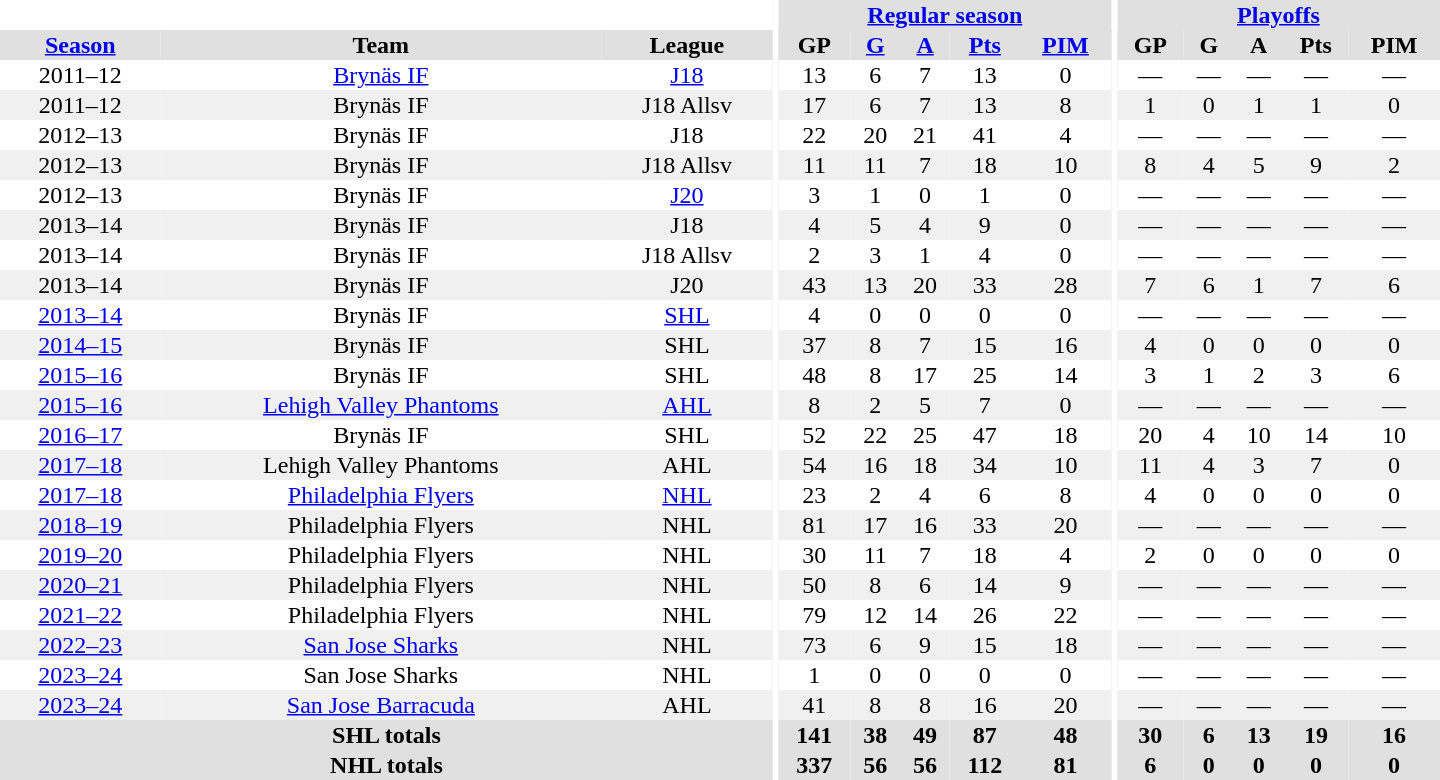<table border="0" cellpadding="1" cellspacing="0" style="text-align:center; width:60em;">
<tr bgcolor="#e0e0e0">
<th colspan="3" bgcolor="#ffffff"></th>
<th rowspan="99" bgcolor="#ffffff"></th>
<th colspan="5"><a href='#'>Regular season</a></th>
<th rowspan="99" bgcolor="#ffffff"></th>
<th colspan="5"><a href='#'>Playoffs</a></th>
</tr>
<tr bgcolor="#e0e0e0">
<th><a href='#'>Season</a></th>
<th>Team</th>
<th>League</th>
<th>GP</th>
<th><a href='#'>G</a></th>
<th><a href='#'>A</a></th>
<th><a href='#'>Pts</a></th>
<th><a href='#'>PIM</a></th>
<th>GP</th>
<th>G</th>
<th>A</th>
<th>Pts</th>
<th>PIM</th>
</tr>
<tr>
<td>2011–12</td>
<td><a href='#'>Brynäs IF</a></td>
<td><a href='#'>J18</a></td>
<td>13</td>
<td>6</td>
<td>7</td>
<td>13</td>
<td>0</td>
<td>—</td>
<td>—</td>
<td>—</td>
<td>—</td>
<td>—</td>
</tr>
<tr bgcolor="#f0f0f0">
<td>2011–12</td>
<td>Brynäs IF</td>
<td>J18 Allsv</td>
<td>17</td>
<td>6</td>
<td>7</td>
<td>13</td>
<td>8</td>
<td>1</td>
<td>0</td>
<td>1</td>
<td>1</td>
<td>0</td>
</tr>
<tr>
<td>2012–13</td>
<td>Brynäs IF</td>
<td>J18</td>
<td>22</td>
<td>20</td>
<td>21</td>
<td>41</td>
<td>4</td>
<td>—</td>
<td>—</td>
<td>—</td>
<td>—</td>
<td>—</td>
</tr>
<tr bgcolor="#f0f0f0">
<td>2012–13</td>
<td>Brynäs IF</td>
<td>J18 Allsv</td>
<td>11</td>
<td>11</td>
<td>7</td>
<td>18</td>
<td>10</td>
<td>8</td>
<td>4</td>
<td>5</td>
<td>9</td>
<td>2</td>
</tr>
<tr>
<td>2012–13</td>
<td>Brynäs IF</td>
<td><a href='#'>J20</a></td>
<td>3</td>
<td>1</td>
<td>0</td>
<td>1</td>
<td>0</td>
<td>—</td>
<td>—</td>
<td>—</td>
<td>—</td>
<td>—</td>
</tr>
<tr bgcolor="#f0f0f0">
<td>2013–14</td>
<td>Brynäs IF</td>
<td>J18</td>
<td>4</td>
<td>5</td>
<td>4</td>
<td>9</td>
<td>0</td>
<td>—</td>
<td>—</td>
<td>—</td>
<td>—</td>
<td>—</td>
</tr>
<tr>
<td>2013–14</td>
<td>Brynäs IF</td>
<td>J18 Allsv</td>
<td>2</td>
<td>3</td>
<td>1</td>
<td>4</td>
<td>0</td>
<td>—</td>
<td>—</td>
<td>—</td>
<td>—</td>
<td>—</td>
</tr>
<tr bgcolor="#f0f0f0">
<td>2013–14</td>
<td>Brynäs IF</td>
<td>J20</td>
<td>43</td>
<td>13</td>
<td>20</td>
<td>33</td>
<td>28</td>
<td>7</td>
<td>6</td>
<td>1</td>
<td>7</td>
<td>6</td>
</tr>
<tr>
<td><a href='#'>2013–14</a></td>
<td>Brynäs IF</td>
<td><a href='#'>SHL</a></td>
<td>4</td>
<td>0</td>
<td>0</td>
<td>0</td>
<td>0</td>
<td>—</td>
<td>—</td>
<td>—</td>
<td>—</td>
<td>—</td>
</tr>
<tr bgcolor="#f0f0f0">
<td><a href='#'>2014–15</a></td>
<td>Brynäs IF</td>
<td>SHL</td>
<td>37</td>
<td>8</td>
<td>7</td>
<td>15</td>
<td>16</td>
<td>4</td>
<td>0</td>
<td>0</td>
<td>0</td>
<td>0</td>
</tr>
<tr>
<td><a href='#'>2015–16</a></td>
<td>Brynäs IF</td>
<td>SHL</td>
<td>48</td>
<td>8</td>
<td>17</td>
<td>25</td>
<td>14</td>
<td>3</td>
<td>1</td>
<td>2</td>
<td>3</td>
<td>6</td>
</tr>
<tr bgcolor="#f0f0f0">
<td><a href='#'>2015–16</a></td>
<td><a href='#'>Lehigh Valley Phantoms</a></td>
<td><a href='#'>AHL</a></td>
<td>8</td>
<td>2</td>
<td>5</td>
<td>7</td>
<td>0</td>
<td>—</td>
<td>—</td>
<td>—</td>
<td>—</td>
<td>—</td>
</tr>
<tr>
<td><a href='#'>2016–17</a></td>
<td>Brynäs IF</td>
<td>SHL</td>
<td>52</td>
<td>22</td>
<td>25</td>
<td>47</td>
<td>18</td>
<td>20</td>
<td>4</td>
<td>10</td>
<td>14</td>
<td>10</td>
</tr>
<tr bgcolor="#f0f0f0">
<td><a href='#'>2017–18</a></td>
<td>Lehigh Valley Phantoms</td>
<td>AHL</td>
<td>54</td>
<td>16</td>
<td>18</td>
<td>34</td>
<td>10</td>
<td>11</td>
<td>4</td>
<td>3</td>
<td>7</td>
<td>0</td>
</tr>
<tr>
<td><a href='#'>2017–18</a></td>
<td><a href='#'>Philadelphia Flyers</a></td>
<td><a href='#'>NHL</a></td>
<td>23</td>
<td>2</td>
<td>4</td>
<td>6</td>
<td>8</td>
<td>4</td>
<td>0</td>
<td>0</td>
<td>0</td>
<td>0</td>
</tr>
<tr bgcolor="#f0f0f0">
<td><a href='#'>2018–19</a></td>
<td>Philadelphia Flyers</td>
<td>NHL</td>
<td>81</td>
<td>17</td>
<td>16</td>
<td>33</td>
<td>20</td>
<td>—</td>
<td>—</td>
<td>—</td>
<td>—</td>
<td>—</td>
</tr>
<tr>
<td><a href='#'>2019–20</a></td>
<td>Philadelphia Flyers</td>
<td>NHL</td>
<td>30</td>
<td>11</td>
<td>7</td>
<td>18</td>
<td>4</td>
<td>2</td>
<td>0</td>
<td>0</td>
<td>0</td>
<td>0</td>
</tr>
<tr bgcolor="#f0f0f0">
<td><a href='#'>2020–21</a></td>
<td>Philadelphia Flyers</td>
<td>NHL</td>
<td>50</td>
<td>8</td>
<td>6</td>
<td>14</td>
<td>9</td>
<td>—</td>
<td>—</td>
<td>—</td>
<td>—</td>
<td>—</td>
</tr>
<tr>
<td><a href='#'>2021–22</a></td>
<td>Philadelphia Flyers</td>
<td>NHL</td>
<td>79</td>
<td>12</td>
<td>14</td>
<td>26</td>
<td>22</td>
<td>—</td>
<td>—</td>
<td>—</td>
<td>—</td>
<td>—</td>
</tr>
<tr bgcolor="#f0f0f0">
<td><a href='#'>2022–23</a></td>
<td><a href='#'>San Jose Sharks</a></td>
<td>NHL</td>
<td>73</td>
<td>6</td>
<td>9</td>
<td>15</td>
<td>18</td>
<td>—</td>
<td>—</td>
<td>—</td>
<td>—</td>
<td>—</td>
</tr>
<tr>
<td><a href='#'>2023–24</a></td>
<td>San Jose Sharks</td>
<td>NHL</td>
<td>1</td>
<td>0</td>
<td>0</td>
<td>0</td>
<td>0</td>
<td>—</td>
<td>—</td>
<td>—</td>
<td>—</td>
<td>—</td>
</tr>
<tr bgcolor="#f0f0f0">
<td><a href='#'>2023–24</a></td>
<td><a href='#'>San Jose Barracuda</a></td>
<td>AHL</td>
<td>41</td>
<td>8</td>
<td>8</td>
<td>16</td>
<td>20</td>
<td>—</td>
<td>—</td>
<td>—</td>
<td>—</td>
<td>—</td>
</tr>
<tr bgcolor="#e0e0e0">
<th colspan="3">SHL totals</th>
<th>141</th>
<th>38</th>
<th>49</th>
<th>87</th>
<th>48</th>
<th>30</th>
<th>6</th>
<th>13</th>
<th>19</th>
<th>16</th>
</tr>
<tr bgcolor="#e0e0e0">
<th colspan="3">NHL totals</th>
<th>337</th>
<th>56</th>
<th>56</th>
<th>112</th>
<th>81</th>
<th>6</th>
<th>0</th>
<th>0</th>
<th>0</th>
<th>0</th>
</tr>
</table>
